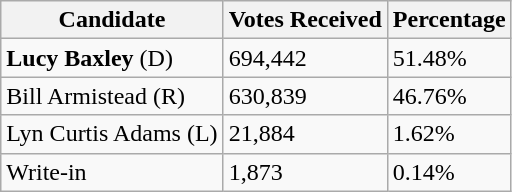<table class="wikitable">
<tr>
<th>Candidate</th>
<th>Votes Received</th>
<th>Percentage</th>
</tr>
<tr>
<td><strong>Lucy Baxley</strong> (D)</td>
<td>694,442</td>
<td>51.48%</td>
</tr>
<tr>
<td>Bill Armistead (R)</td>
<td>630,839</td>
<td>46.76%</td>
</tr>
<tr>
<td>Lyn Curtis Adams (L)</td>
<td>21,884</td>
<td>1.62%</td>
</tr>
<tr>
<td>Write-in</td>
<td>1,873</td>
<td>0.14%</td>
</tr>
</table>
